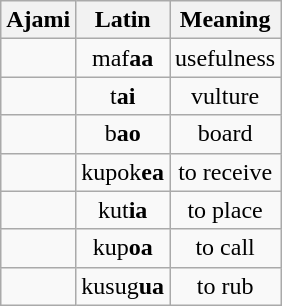<table class="wikitable" style="text-align:center;">
<tr>
<th>Ajami</th>
<th>Latin</th>
<th>Meaning</th>
</tr>
<tr>
<td><span></span></td>
<td>maf<strong>aa</strong></td>
<td>usefulness</td>
</tr>
<tr>
<td><span></span></td>
<td>t<strong>ai</strong></td>
<td>vulture</td>
</tr>
<tr>
<td><span></span></td>
<td>b<strong>ao</strong></td>
<td>board</td>
</tr>
<tr>
<td><span></span></td>
<td>kupok<strong>ea</strong></td>
<td>to receive</td>
</tr>
<tr>
<td><span></span></td>
<td>kut<strong>ia</strong></td>
<td>to place</td>
</tr>
<tr>
<td><span></span></td>
<td>kup<strong>oa</strong></td>
<td>to call</td>
</tr>
<tr>
<td><span></span></td>
<td>kusug<strong>ua</strong></td>
<td>to rub</td>
</tr>
</table>
